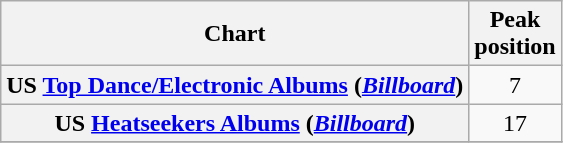<table class="wikitable plainrowheaders sortable" style="text-align:center;" border="1">
<tr>
<th scope="col">Chart</th>
<th scope="col">Peak<br>position</th>
</tr>
<tr>
<th scope="row">US <a href='#'>Top Dance/Electronic Albums</a> (<em><a href='#'>Billboard</a></em>)</th>
<td>7</td>
</tr>
<tr>
<th scope="row">US <a href='#'>Heatseekers Albums</a> (<em><a href='#'>Billboard</a></em>)</th>
<td>17</td>
</tr>
<tr>
</tr>
</table>
